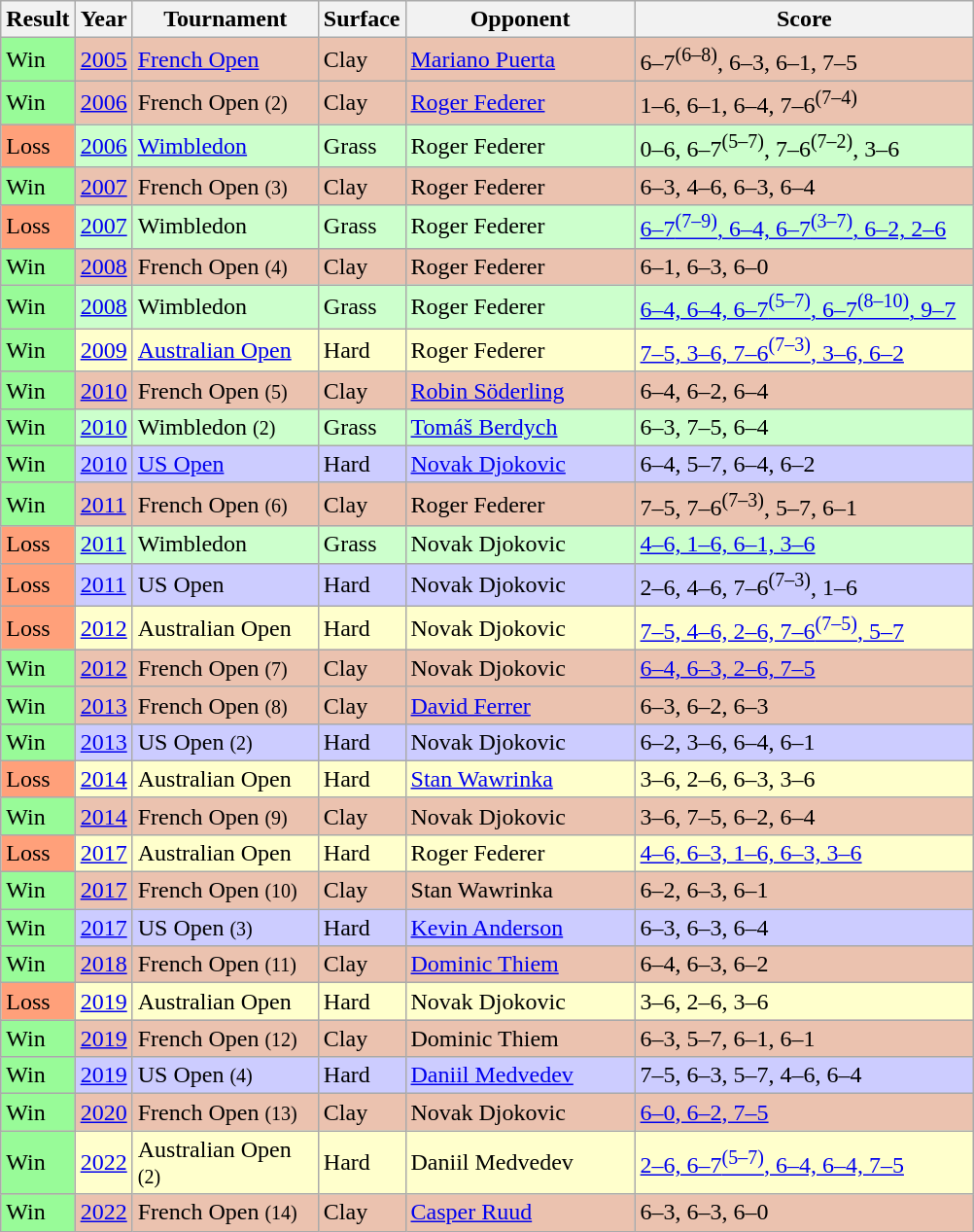<table class="sortable wikitable">
<tr>
<th>Result</th>
<th>Year</th>
<th width=120>Tournament</th>
<th>Surface</th>
<th width=150>Opponent</th>
<th width=225 class="unsortable">Score</th>
</tr>
<tr style="background:#ebc2af">
<td bgcolor=98fb98>Win</td>
<td><a href='#'>2005</a></td>
<td><a href='#'>French Open</a></td>
<td>Clay</td>
<td> <a href='#'>Mariano Puerta</a></td>
<td>6–7<sup>(6–8)</sup>, 6–3, 6–1, 7–5</td>
</tr>
<tr style="background:#ebc2af">
<td bgcolor=98fb98>Win</td>
<td><a href='#'>2006</a></td>
<td>French Open <small>(2)</small></td>
<td>Clay</td>
<td> <a href='#'>Roger Federer</a></td>
<td>1–6, 6–1, 6–4, 7–6<sup>(7–4)</sup></td>
</tr>
<tr style="background:#cfc">
<td bgcolor=ffa07a>Loss</td>
<td><a href='#'>2006</a></td>
<td><a href='#'>Wimbledon</a></td>
<td>Grass</td>
<td> Roger Federer</td>
<td>0–6, 6–7<sup>(5–7)</sup>, 7–6<sup>(7–2)</sup>, 3–6</td>
</tr>
<tr style="background:#ebc2af">
<td bgcolor=98fb98>Win</td>
<td><a href='#'>2007</a></td>
<td>French Open <small>(3)</small></td>
<td>Clay</td>
<td> Roger Federer</td>
<td>6–3, 4–6, 6–3, 6–4</td>
</tr>
<tr style="background:#cfc">
<td bgcolor=ffa07a>Loss</td>
<td><a href='#'>2007</a></td>
<td>Wimbledon</td>
<td>Grass</td>
<td> Roger Federer</td>
<td><a href='#'>6–7<sup>(7–9)</sup>, 6–4, 6–7<sup>(3–7)</sup>, 6–2, 2–6</a></td>
</tr>
<tr style="background:#ebc2af">
<td bgcolor=98fb98>Win</td>
<td><a href='#'>2008</a></td>
<td>French Open <small>(4)</small></td>
<td>Clay</td>
<td> Roger Federer</td>
<td>6–1, 6–3, 6–0</td>
</tr>
<tr style="background:#cfc">
<td bgcolor=98fb98>Win</td>
<td><a href='#'>2008</a></td>
<td>Wimbledon</td>
<td>Grass</td>
<td> Roger Federer</td>
<td><a href='#'>6–4, 6–4, 6–7<sup>(5–7)</sup>, 6–7<sup>(8–10)</sup>, 9–7</a></td>
</tr>
<tr style="background:#ffc">
<td bgcolor=98fb98>Win</td>
<td><a href='#'>2009</a></td>
<td><a href='#'>Australian Open</a></td>
<td>Hard</td>
<td> Roger Federer</td>
<td><a href='#'>7–5, 3–6, 7–6<sup>(7–3)</sup>, 3–6, 6–2</a></td>
</tr>
<tr style="background:#ebc2af">
<td bgcolor=98fb98>Win</td>
<td><a href='#'>2010</a></td>
<td>French Open <small>(5)</small></td>
<td>Clay</td>
<td> <a href='#'>Robin Söderling</a></td>
<td>6–4, 6–2, 6–4</td>
</tr>
<tr style="background:#cfc">
<td bgcolor=98fb98>Win</td>
<td><a href='#'>2010</a></td>
<td>Wimbledon <small>(2)</small></td>
<td>Grass</td>
<td> <a href='#'>Tomáš Berdych</a></td>
<td>6–3, 7–5, 6–4</td>
</tr>
<tr style="background:#ccf">
<td bgcolor=98fb98>Win</td>
<td><a href='#'>2010</a></td>
<td><a href='#'>US Open</a></td>
<td>Hard</td>
<td> <a href='#'>Novak Djokovic</a></td>
<td>6–4, 5–7, 6–4, 6–2</td>
</tr>
<tr style="background:#ebc2af">
<td bgcolor=98fb98>Win</td>
<td><a href='#'>2011</a></td>
<td>French Open <small>(6)</small></td>
<td>Clay</td>
<td> Roger Federer</td>
<td>7–5, 7–6<sup>(7–3)</sup>, 5–7, 6–1</td>
</tr>
<tr style="background:#cfc">
<td bgcolor=ffa07a>Loss</td>
<td><a href='#'>2011</a></td>
<td>Wimbledon</td>
<td>Grass</td>
<td> Novak Djokovic</td>
<td><a href='#'>4–6, 1–6, 6–1, 3–6</a></td>
</tr>
<tr style="background:#ccf">
<td bgcolor=ffa07a>Loss</td>
<td><a href='#'>2011</a></td>
<td>US Open</td>
<td>Hard</td>
<td> Novak Djokovic</td>
<td>2–6, 4–6, 7–6<sup>(7–3)</sup>, 1–6</td>
</tr>
<tr style="background:#ffc">
<td bgcolor=ffa07a>Loss</td>
<td><a href='#'>2012</a></td>
<td>Australian Open</td>
<td>Hard</td>
<td> Novak Djokovic</td>
<td><a href='#'>7–5, 4–6, 2–6, 7–6<sup>(7–5)</sup>, 5–7</a></td>
</tr>
<tr style="background:#ebc2af">
<td bgcolor=98fb98>Win</td>
<td><a href='#'>2012</a></td>
<td>French Open <small>(7)</small></td>
<td>Clay</td>
<td> Novak Djokovic</td>
<td><a href='#'>6–4, 6–3, 2–6, 7–5</a></td>
</tr>
<tr style="background:#ebc2af">
<td bgcolor=98fb98>Win</td>
<td><a href='#'>2013</a></td>
<td>French Open <small>(8)</small></td>
<td>Clay</td>
<td> <a href='#'>David Ferrer</a></td>
<td>6–3, 6–2, 6–3</td>
</tr>
<tr style="background:#ccf">
<td bgcolor=98fb98>Win</td>
<td><a href='#'>2013</a></td>
<td>US Open <small>(2)</small></td>
<td>Hard</td>
<td> Novak Djokovic</td>
<td>6–2, 3–6, 6–4, 6–1</td>
</tr>
<tr style="background:#ffc">
<td bgcolor=ffa07a>Loss</td>
<td><a href='#'>2014</a></td>
<td>Australian Open</td>
<td>Hard</td>
<td> <a href='#'>Stan Wawrinka</a></td>
<td>3–6, 2–6, 6–3, 3–6</td>
</tr>
<tr style="background:#ebc2af">
<td bgcolor=98fb98>Win</td>
<td><a href='#'>2014</a></td>
<td>French Open <small>(9)</small></td>
<td>Clay</td>
<td> Novak Djokovic</td>
<td>3–6, 7–5, 6–2, 6–4</td>
</tr>
<tr style="background:#ffc">
<td bgcolor=ffa07a>Loss</td>
<td><a href='#'>2017</a></td>
<td>Australian Open</td>
<td>Hard</td>
<td> Roger Federer</td>
<td><a href='#'>4–6, 6–3, 1–6, 6–3, 3–6</a></td>
</tr>
<tr style="background:#ebc2af">
<td bgcolor=98fb98>Win</td>
<td><a href='#'>2017</a></td>
<td>French Open <small>(10)</small></td>
<td>Clay</td>
<td> Stan Wawrinka</td>
<td>6–2, 6–3, 6–1</td>
</tr>
<tr style="background:#ccf">
<td bgcolor=98fb98>Win</td>
<td><a href='#'>2017</a></td>
<td>US Open <small>(3)</small></td>
<td>Hard</td>
<td> <a href='#'>Kevin Anderson</a></td>
<td>6–3, 6–3, 6–4</td>
</tr>
<tr style="background:#ebc2af">
<td bgcolor=98fb98>Win</td>
<td><a href='#'>2018</a></td>
<td>French Open <small>(11)</small></td>
<td>Clay</td>
<td> <a href='#'>Dominic Thiem</a></td>
<td>6–4, 6–3, 6–2</td>
</tr>
<tr style="background:#ffc">
<td bgcolor=ffa07a>Loss</td>
<td><a href='#'>2019</a></td>
<td>Australian Open</td>
<td>Hard</td>
<td> Novak Djokovic</td>
<td>3–6, 2–6, 3–6</td>
</tr>
<tr style="background:#ebc2af">
<td bgcolor=98fb98>Win</td>
<td><a href='#'>2019</a></td>
<td>French Open <small>(12)</small></td>
<td>Clay</td>
<td> Dominic Thiem</td>
<td>6–3, 5–7, 6–1, 6–1</td>
</tr>
<tr style="background:#ccf">
<td bgcolor=98fb98>Win</td>
<td><a href='#'>2019</a></td>
<td>US Open <small>(4)</small></td>
<td>Hard</td>
<td> <a href='#'>Daniil Medvedev</a></td>
<td>7–5, 6–3, 5–7, 4–6, 6–4</td>
</tr>
<tr style="background:#ebc2af">
<td bgcolor=98fb98>Win</td>
<td><a href='#'>2020</a></td>
<td>French Open <small>(13)</small></td>
<td>Clay</td>
<td> Novak Djokovic</td>
<td><a href='#'>6–0, 6–2, 7–5</a></td>
</tr>
<tr style="background:#ffc">
<td bgcolor= 98fb98>Win</td>
<td><a href='#'>2022</a></td>
<td>Australian Open <small>(2)</small></td>
<td>Hard</td>
<td> Daniil Medvedev</td>
<td><a href='#'>2–6, 6–7<sup>(5–7)</sup>, 6–4, 6–4, 7–5</a></td>
</tr>
<tr style="background:#ebc2af">
<td bgcolor= 98fb98>Win</td>
<td><a href='#'>2022</a></td>
<td>French Open <small>(14)</small></td>
<td>Clay</td>
<td> <a href='#'>Casper Ruud</a></td>
<td>6–3, 6–3, 6–0</td>
</tr>
</table>
